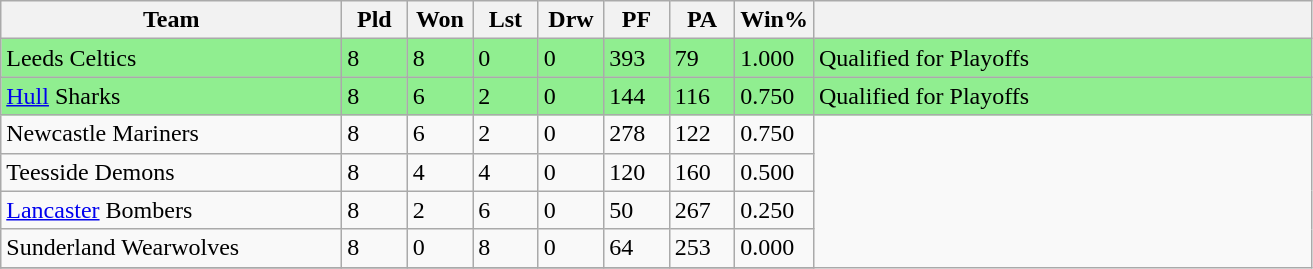<table class="wikitable">
<tr>
<th width=26%>Team</th>
<th width=5%>Pld</th>
<th width=5%>Won</th>
<th width=5%>Lst</th>
<th width=5%>Drw</th>
<th width=5%>PF</th>
<th width=5%>PA</th>
<th width=6%>Win%</th>
<th width=38%></th>
</tr>
<tr style="background:lightgreen">
<td>Leeds Celtics</td>
<td>8</td>
<td>8</td>
<td>0</td>
<td>0</td>
<td>393</td>
<td>79</td>
<td>1.000</td>
<td>Qualified for Playoffs</td>
</tr>
<tr style="background:lightgreen">
<td><a href='#'>Hull</a> Sharks</td>
<td>8</td>
<td>6</td>
<td>2</td>
<td>0</td>
<td>144</td>
<td>116</td>
<td>0.750</td>
<td>Qualified for Playoffs</td>
</tr>
<tr>
<td>Newcastle Mariners</td>
<td>8</td>
<td>6</td>
<td>2</td>
<td>0</td>
<td>278</td>
<td>122</td>
<td>0.750</td>
</tr>
<tr>
<td>Teesside Demons</td>
<td>8</td>
<td>4</td>
<td>4</td>
<td>0</td>
<td>120</td>
<td>160</td>
<td>0.500</td>
</tr>
<tr>
<td><a href='#'>Lancaster</a> Bombers</td>
<td>8</td>
<td>2</td>
<td>6</td>
<td>0</td>
<td>50</td>
<td>267</td>
<td>0.250</td>
</tr>
<tr>
<td>Sunderland Wearwolves</td>
<td>8</td>
<td>0</td>
<td>8</td>
<td>0</td>
<td>64</td>
<td>253</td>
<td>0.000</td>
</tr>
<tr>
</tr>
</table>
